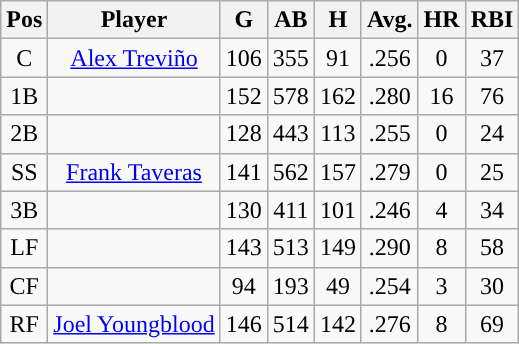<table class="wikitable sortable">
<tr>
<th>Pos</th>
<th>Player</th>
<th>G</th>
<th>AB</th>
<th>H</th>
<th>Avg.</th>
<th>HR</th>
<th>RBI</th>
</tr>
<tr style="text-align:center;">
<td>C</td>
<td><a href='#'>Alex Treviño</a></td>
<td>106</td>
<td>355</td>
<td>91</td>
<td>.256</td>
<td>0</td>
<td>37</td>
</tr>
<tr align=center>
<td>1B</td>
<td></td>
<td>152</td>
<td>578</td>
<td>162</td>
<td>.280</td>
<td>16</td>
<td>76</td>
</tr>
<tr style="text-align:center;">
<td>2B</td>
<td></td>
<td>128</td>
<td>443</td>
<td>113</td>
<td>.255</td>
<td>0</td>
<td>24</td>
</tr>
<tr style="text-align:center;">
<td>SS</td>
<td><a href='#'>Frank Taveras</a></td>
<td>141</td>
<td>562</td>
<td>157</td>
<td>.279</td>
<td>0</td>
<td>25</td>
</tr>
<tr align=center>
<td>3B</td>
<td></td>
<td>130</td>
<td>411</td>
<td>101</td>
<td>.246</td>
<td>4</td>
<td>34</td>
</tr>
<tr style="text-align:center;">
<td>LF</td>
<td></td>
<td>143</td>
<td>513</td>
<td>149</td>
<td>.290</td>
<td>8</td>
<td>58</td>
</tr>
<tr style="text-align:center;">
<td>CF</td>
<td></td>
<td>94</td>
<td>193</td>
<td>49</td>
<td>.254</td>
<td>3</td>
<td>30</td>
</tr>
<tr align=center>
<td>RF</td>
<td><a href='#'>Joel Youngblood</a></td>
<td>146</td>
<td>514</td>
<td>142</td>
<td>.276</td>
<td>8</td>
<td>69</td>
</tr>
</table>
